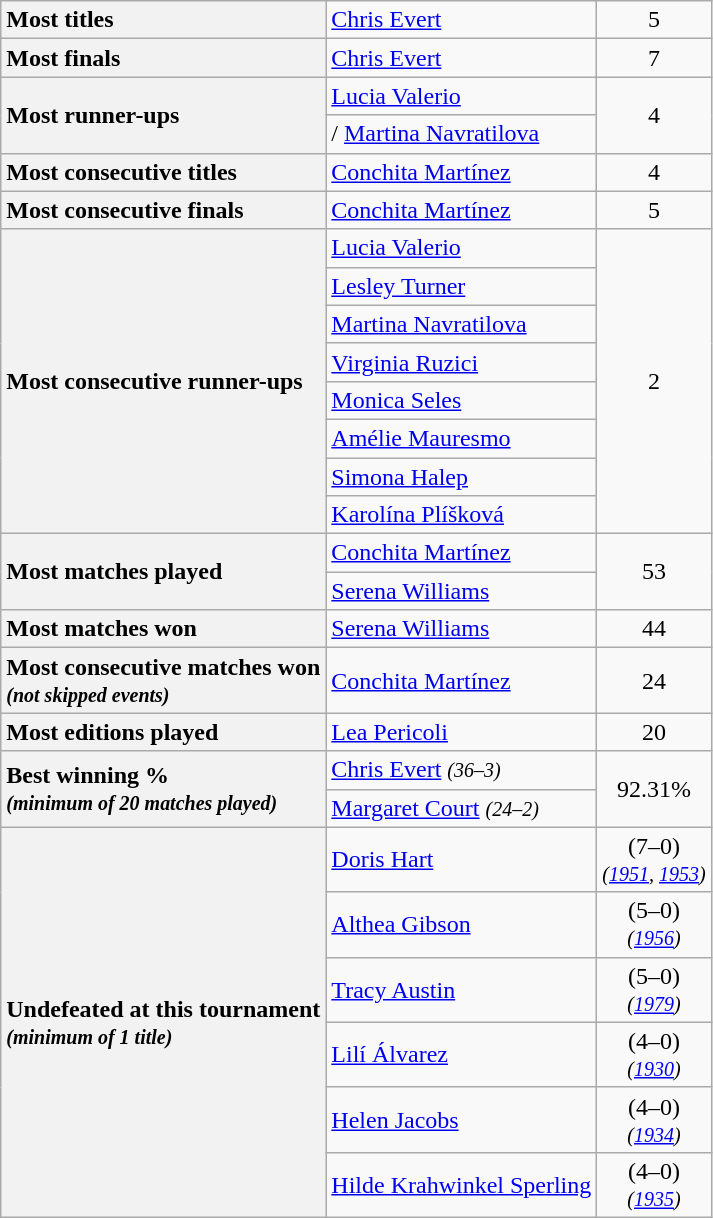<table class=wikitable>
<tr>
<th style="text-align:left;">Most titles</th>
<td> <a href='#'>Chris Evert</a></td>
<td style="text-align:center;">5</td>
</tr>
<tr>
<th style="text-align:left;">Most finals</th>
<td> <a href='#'>Chris Evert</a></td>
<td style="text-align:center;">7</td>
</tr>
<tr>
<th rowspan = 2 style="text-align:left;">Most runner-ups</th>
<td> <a href='#'>Lucia Valerio</a></td>
<td rowspan = 2 style="text-align:center;">4</td>
</tr>
<tr>
<td>/ <a href='#'>Martina Navratilova</a></td>
</tr>
<tr>
<th style="text-align:left;">Most consecutive titles<br>
</th>
<td> <a href='#'>Conchita Martínez</a><br></td>
<td style="text-align:center;">4</td>
</tr>
<tr>
<th style="text-align:left;">Most consecutive finals<br>
</th>
<td> <a href='#'>Conchita Martínez</a><br></td>
<td style="text-align:center;">5</td>
</tr>
<tr>
<th rowspan = 8 style="text-align:left;">Most consecutive runner-ups<br>
</th>
<td> <a href='#'>Lucia Valerio</a><br></td>
<td rowspan = 8 style="text-align:center;">2</td>
</tr>
<tr>
<td> <a href='#'>Lesley Turner</a><br></td>
</tr>
<tr>
<td> <a href='#'>Martina Navratilova</a><br></td>
</tr>
<tr>
<td> <a href='#'>Virginia Ruzici</a><br></td>
</tr>
<tr>
<td> <a href='#'>Monica Seles</a><br></td>
</tr>
<tr>
<td> <a href='#'>Amélie Mauresmo</a><br></td>
</tr>
<tr>
<td> <a href='#'>Simona Halep</a><br></td>
</tr>
<tr>
<td> <a href='#'>Karolína Plíšková</a><br></td>
</tr>
<tr>
<th rowspan = 2 style="text-align:left;">Most matches played</th>
<td> <a href='#'>Conchita Martínez</a></td>
<td rowspan = 2 style="text-align:center;">53</td>
</tr>
<tr>
<td> <a href='#'>Serena Williams</a></td>
</tr>
<tr>
<th style="text-align:left;">Most matches won</th>
<td> <a href='#'>Serena Williams</a></td>
<td style="text-align:center;">44</td>
</tr>
<tr>
<th style="text-align:left;">Most consecutive matches won<br><small><em>(not skipped events)</em></small></th>
<td> <a href='#'>Conchita Martínez</a></td>
<td style="text-align:center;">24</td>
</tr>
<tr>
<th style="text-align:left;">Most editions played</th>
<td> <a href='#'>Lea Pericoli</a></td>
<td style="text-align:center;">20</td>
</tr>
<tr>
<th rowspan = 2 style="text-align:left;">Best winning %<br><small><em>(minimum of 20 matches played)</em></small></th>
<td> <a href='#'>Chris Evert</a> <small><em>(36–3)</em></small></td>
<td rowspan = 2 style="text-align:center;">92.31%</td>
</tr>
<tr>
<td> <a href='#'>Margaret Court</a> <small><em>(24–2)</em></small></td>
</tr>
<tr>
<th rowspan = 6 style="text-align:left;">Undefeated at this tournament<br><small><em>(minimum of 1 title)</em></small></th>
<td> <a href='#'>Doris Hart</a></td>
<td style="text-align:center;">(7–0)<br><small><em>(<a href='#'>1951</a>, <a href='#'>1953</a>)</em></small></td>
</tr>
<tr>
<td> <a href='#'>Althea Gibson</a></td>
<td style="text-align:center;">(5–0)<br><small><em>(<a href='#'>1956</a>)</em></small></td>
</tr>
<tr>
<td> <a href='#'>Tracy Austin</a></td>
<td style="text-align:center;">(5–0)<br><small><em>(<a href='#'>1979</a>)</em></small></td>
</tr>
<tr>
<td> <a href='#'>Lilí Álvarez</a></td>
<td style="text-align:center;">(4–0)<br><small><em>(<a href='#'>1930</a>)</em></small></td>
</tr>
<tr>
<td> <a href='#'>Helen Jacobs</a></td>
<td style="text-align:center;">(4–0)<br><small><em>(<a href='#'>1934</a>)</em></small></td>
</tr>
<tr>
<td> <a href='#'>Hilde Krahwinkel Sperling</a></td>
<td style="text-align:center;">(4–0)<br><small><em>(<a href='#'>1935</a>)</em></small></td>
</tr>
</table>
